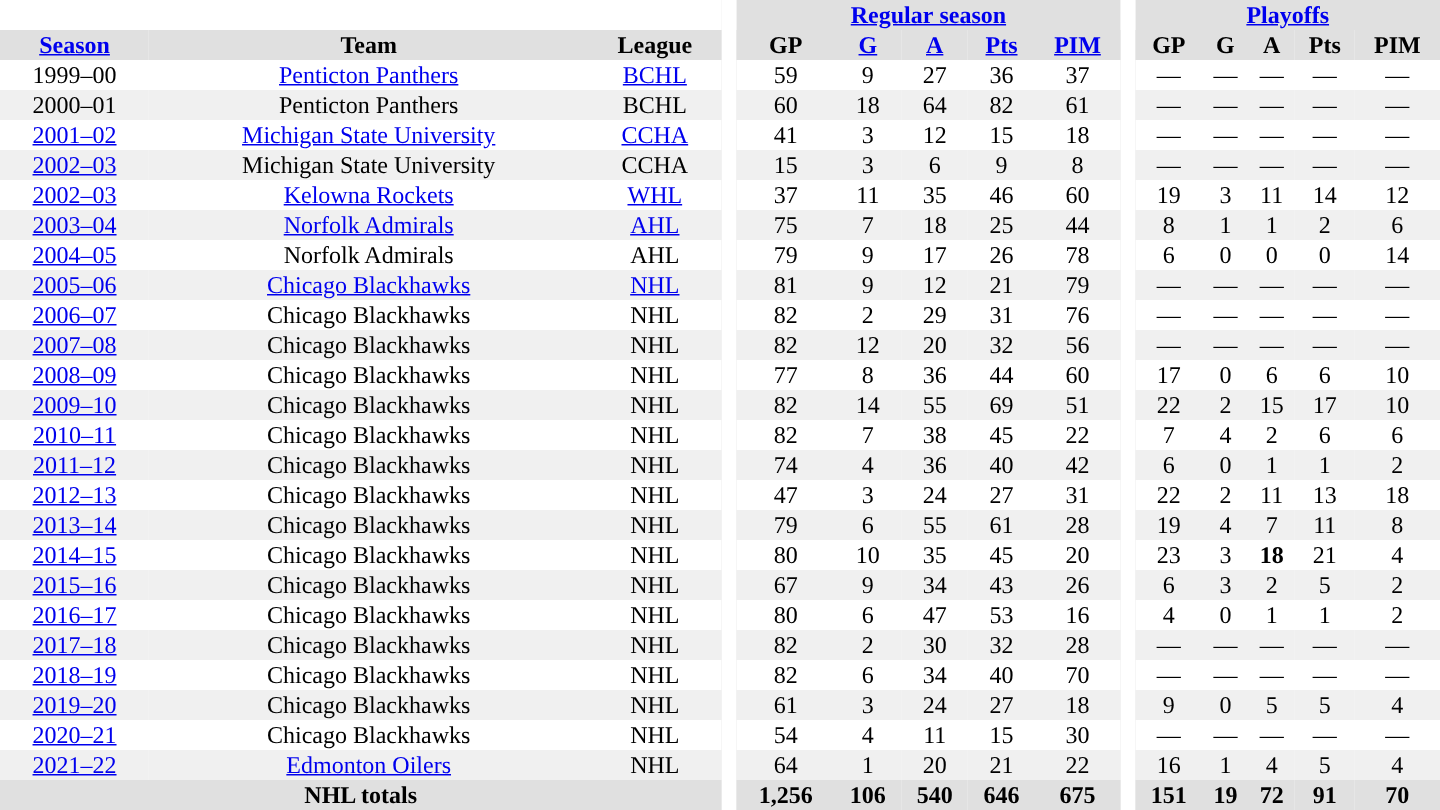<table border="0" cellpadding="1" cellspacing="0" style="text-align:center; width:60em">
<tr bgcolor="#e0e0e0">
<th colspan="3" bgcolor="#ffffff"> </th>
<th rowspan="99" bgcolor="#ffffff"> </th>
<th colspan="5"><a href='#'>Regular season</a></th>
<th rowspan="99" bgcolor="#ffffff"> </th>
<th colspan="5"><a href='#'>Playoffs</a></th>
</tr>
<tr bgcolor="#e0e0e0">
<th><a href='#'>Season</a></th>
<th>Team</th>
<th>League</th>
<th>GP</th>
<th><a href='#'>G</a></th>
<th><a href='#'>A</a></th>
<th><a href='#'>Pts</a></th>
<th><a href='#'>PIM</a></th>
<th>GP</th>
<th>G</th>
<th>A</th>
<th>Pts</th>
<th>PIM</th>
</tr>
<tr>
<td>1999–00</td>
<td><a href='#'>Penticton Panthers</a></td>
<td><a href='#'>BCHL</a></td>
<td>59</td>
<td>9</td>
<td>27</td>
<td>36</td>
<td>37</td>
<td>—</td>
<td>—</td>
<td>—</td>
<td>—</td>
<td>—</td>
</tr>
<tr bgcolor="#f0f0f0">
<td>2000–01</td>
<td>Penticton Panthers</td>
<td>BCHL</td>
<td>60</td>
<td>18</td>
<td>64</td>
<td>82</td>
<td>61</td>
<td>—</td>
<td>—</td>
<td>—</td>
<td>—</td>
<td>—</td>
</tr>
<tr>
<td><a href='#'>2001–02</a></td>
<td><a href='#'>Michigan State University</a></td>
<td><a href='#'>CCHA</a></td>
<td>41</td>
<td>3</td>
<td>12</td>
<td>15</td>
<td>18</td>
<td>—</td>
<td>—</td>
<td>—</td>
<td>—</td>
<td>—</td>
</tr>
<tr bgcolor="#f0f0f0">
<td><a href='#'>2002–03</a></td>
<td>Michigan State University</td>
<td>CCHA</td>
<td>15</td>
<td>3</td>
<td>6</td>
<td>9</td>
<td>8</td>
<td>—</td>
<td>—</td>
<td>—</td>
<td>—</td>
<td>—</td>
</tr>
<tr>
<td><a href='#'>2002–03</a></td>
<td><a href='#'>Kelowna Rockets</a></td>
<td><a href='#'>WHL</a></td>
<td>37</td>
<td>11</td>
<td>35</td>
<td>46</td>
<td>60</td>
<td>19</td>
<td>3</td>
<td>11</td>
<td>14</td>
<td>12</td>
</tr>
<tr bgcolor="#f0f0f0">
<td><a href='#'>2003–04</a></td>
<td><a href='#'>Norfolk Admirals</a></td>
<td><a href='#'>AHL</a></td>
<td>75</td>
<td>7</td>
<td>18</td>
<td>25</td>
<td>44</td>
<td>8</td>
<td>1</td>
<td>1</td>
<td>2</td>
<td>6</td>
</tr>
<tr>
<td><a href='#'>2004–05</a></td>
<td>Norfolk Admirals</td>
<td>AHL</td>
<td>79</td>
<td>9</td>
<td>17</td>
<td>26</td>
<td>78</td>
<td>6</td>
<td>0</td>
<td>0</td>
<td>0</td>
<td>14</td>
</tr>
<tr bgcolor="#f0f0f0">
<td><a href='#'>2005–06</a></td>
<td><a href='#'>Chicago Blackhawks</a></td>
<td><a href='#'>NHL</a></td>
<td>81</td>
<td>9</td>
<td>12</td>
<td>21</td>
<td>79</td>
<td>—</td>
<td>—</td>
<td>—</td>
<td>—</td>
<td>—</td>
</tr>
<tr>
<td><a href='#'>2006–07</a></td>
<td>Chicago Blackhawks</td>
<td>NHL</td>
<td>82</td>
<td>2</td>
<td>29</td>
<td>31</td>
<td>76</td>
<td>—</td>
<td>—</td>
<td>—</td>
<td>—</td>
<td>—</td>
</tr>
<tr bgcolor="#f0f0f0">
<td><a href='#'>2007–08</a></td>
<td>Chicago Blackhawks</td>
<td>NHL</td>
<td>82</td>
<td>12</td>
<td>20</td>
<td>32</td>
<td>56</td>
<td>—</td>
<td>—</td>
<td>—</td>
<td>—</td>
<td>—</td>
</tr>
<tr>
<td><a href='#'>2008–09</a></td>
<td>Chicago Blackhawks</td>
<td>NHL</td>
<td>77</td>
<td>8</td>
<td>36</td>
<td>44</td>
<td>60</td>
<td>17</td>
<td>0</td>
<td>6</td>
<td>6</td>
<td>10</td>
</tr>
<tr bgcolor="#f0f0f0">
<td><a href='#'>2009–10</a></td>
<td>Chicago Blackhawks</td>
<td>NHL</td>
<td>82</td>
<td>14</td>
<td>55</td>
<td>69</td>
<td>51</td>
<td>22</td>
<td>2</td>
<td>15</td>
<td>17</td>
<td>10</td>
</tr>
<tr>
<td><a href='#'>2010–11</a></td>
<td>Chicago Blackhawks</td>
<td>NHL</td>
<td>82</td>
<td>7</td>
<td>38</td>
<td>45</td>
<td>22</td>
<td>7</td>
<td>4</td>
<td>2</td>
<td>6</td>
<td>6</td>
</tr>
<tr bgcolor="#f0f0f0">
<td><a href='#'>2011–12</a></td>
<td>Chicago Blackhawks</td>
<td>NHL</td>
<td>74</td>
<td>4</td>
<td>36</td>
<td>40</td>
<td>42</td>
<td>6</td>
<td>0</td>
<td>1</td>
<td>1</td>
<td>2</td>
</tr>
<tr>
<td><a href='#'>2012–13</a></td>
<td>Chicago Blackhawks</td>
<td>NHL</td>
<td>47</td>
<td>3</td>
<td>24</td>
<td>27</td>
<td>31</td>
<td>22</td>
<td>2</td>
<td>11</td>
<td>13</td>
<td>18</td>
</tr>
<tr bgcolor="#f0f0f0">
<td><a href='#'>2013–14</a></td>
<td>Chicago Blackhawks</td>
<td>NHL</td>
<td>79</td>
<td>6</td>
<td>55</td>
<td>61</td>
<td>28</td>
<td>19</td>
<td>4</td>
<td>7</td>
<td>11</td>
<td>8</td>
</tr>
<tr>
<td><a href='#'>2014–15</a></td>
<td>Chicago Blackhawks</td>
<td>NHL</td>
<td>80</td>
<td>10</td>
<td>35</td>
<td>45</td>
<td>20</td>
<td>23</td>
<td>3</td>
<td><strong>18</strong></td>
<td>21</td>
<td>4</td>
</tr>
<tr bgcolor="#f0f0f0">
<td><a href='#'>2015–16</a></td>
<td>Chicago Blackhawks</td>
<td>NHL</td>
<td>67</td>
<td>9</td>
<td>34</td>
<td>43</td>
<td>26</td>
<td>6</td>
<td>3</td>
<td>2</td>
<td>5</td>
<td>2</td>
</tr>
<tr>
<td><a href='#'>2016–17</a></td>
<td>Chicago Blackhawks</td>
<td>NHL</td>
<td>80</td>
<td>6</td>
<td>47</td>
<td>53</td>
<td>16</td>
<td>4</td>
<td>0</td>
<td>1</td>
<td>1</td>
<td>2</td>
</tr>
<tr bgcolor="#f0f0f0">
<td><a href='#'>2017–18</a></td>
<td>Chicago Blackhawks</td>
<td>NHL</td>
<td>82</td>
<td>2</td>
<td>30</td>
<td>32</td>
<td>28</td>
<td>—</td>
<td>—</td>
<td>—</td>
<td>—</td>
<td>—</td>
</tr>
<tr>
<td><a href='#'>2018–19</a></td>
<td>Chicago Blackhawks</td>
<td>NHL</td>
<td>82</td>
<td>6</td>
<td>34</td>
<td>40</td>
<td>70</td>
<td>—</td>
<td>—</td>
<td>—</td>
<td>—</td>
<td>—</td>
</tr>
<tr bgcolor="#f0f0f0">
<td><a href='#'>2019–20</a></td>
<td>Chicago Blackhawks</td>
<td>NHL</td>
<td>61</td>
<td>3</td>
<td>24</td>
<td>27</td>
<td>18</td>
<td>9</td>
<td>0</td>
<td>5</td>
<td>5</td>
<td>4</td>
</tr>
<tr>
<td><a href='#'>2020–21</a></td>
<td>Chicago Blackhawks</td>
<td>NHL</td>
<td>54</td>
<td>4</td>
<td>11</td>
<td>15</td>
<td>30</td>
<td>—</td>
<td>—</td>
<td>—</td>
<td>—</td>
<td>—</td>
</tr>
<tr bgcolor="#f0f0f0">
<td><a href='#'>2021–22</a></td>
<td><a href='#'>Edmonton Oilers</a></td>
<td>NHL</td>
<td>64</td>
<td>1</td>
<td>20</td>
<td>21</td>
<td>22</td>
<td>16</td>
<td>1</td>
<td>4</td>
<td>5</td>
<td>4</td>
</tr>
<tr style="background:#e0e0e0;">
<th colspan="3">NHL totals</th>
<th>1,256</th>
<th>106</th>
<th>540</th>
<th>646</th>
<th>675</th>
<th>151</th>
<th>19</th>
<th>72</th>
<th>91</th>
<th>70</th>
</tr>
</table>
